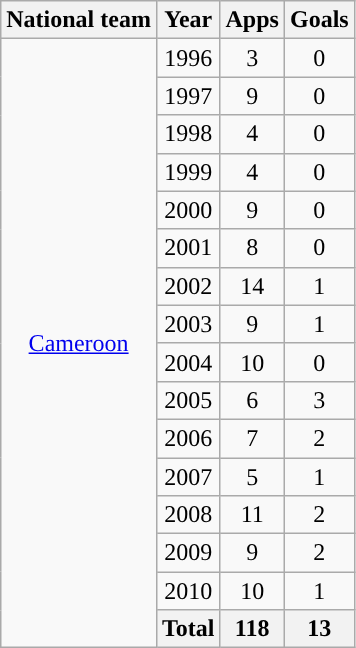<table class="wikitable" style="text-align:center">
<tr>
<th>National team</th>
<th>Year</th>
<th>Apps</th>
<th>Goals</th>
</tr>
<tr>
<td rowspan="16"><a href='#'>Cameroon</a></td>
<td>1996</td>
<td>3</td>
<td>0</td>
</tr>
<tr>
<td>1997</td>
<td>9</td>
<td>0</td>
</tr>
<tr>
<td>1998</td>
<td>4</td>
<td>0</td>
</tr>
<tr>
<td>1999</td>
<td>4</td>
<td>0</td>
</tr>
<tr>
<td>2000</td>
<td>9</td>
<td>0</td>
</tr>
<tr>
<td>2001</td>
<td>8</td>
<td>0</td>
</tr>
<tr>
<td>2002</td>
<td>14</td>
<td>1</td>
</tr>
<tr>
<td>2003</td>
<td>9</td>
<td>1</td>
</tr>
<tr>
<td>2004</td>
<td>10</td>
<td>0</td>
</tr>
<tr>
<td>2005</td>
<td>6</td>
<td>3</td>
</tr>
<tr>
<td>2006</td>
<td>7</td>
<td>2</td>
</tr>
<tr>
<td>2007</td>
<td>5</td>
<td>1</td>
</tr>
<tr>
<td>2008</td>
<td>11</td>
<td>2</td>
</tr>
<tr>
<td>2009</td>
<td>9</td>
<td>2</td>
</tr>
<tr>
<td>2010</td>
<td>10</td>
<td>1</td>
</tr>
<tr>
<th>Total</th>
<th>118</th>
<th>13</th>
</tr>
</table>
